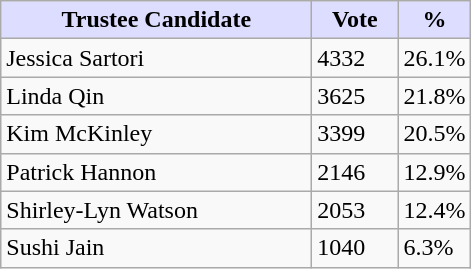<table class="wikitable sortable">
<tr>
<th style="background:#ddf; width:200px;">Trustee Candidate</th>
<th style="background:#ddf; width:50px;">Vote</th>
<th style="background:#ddf; width:30px;">%</th>
</tr>
<tr>
<td>Jessica Sartori</td>
<td>4332</td>
<td>26.1%</td>
</tr>
<tr>
<td>Linda Qin</td>
<td>3625</td>
<td>21.8%</td>
</tr>
<tr>
<td>Kim McKinley</td>
<td>3399</td>
<td>20.5%</td>
</tr>
<tr>
<td>Patrick Hannon</td>
<td>2146</td>
<td>12.9%</td>
</tr>
<tr>
<td>Shirley-Lyn Watson</td>
<td>2053</td>
<td>12.4%</td>
</tr>
<tr>
<td>Sushi Jain</td>
<td>1040</td>
<td>6.3%</td>
</tr>
</table>
